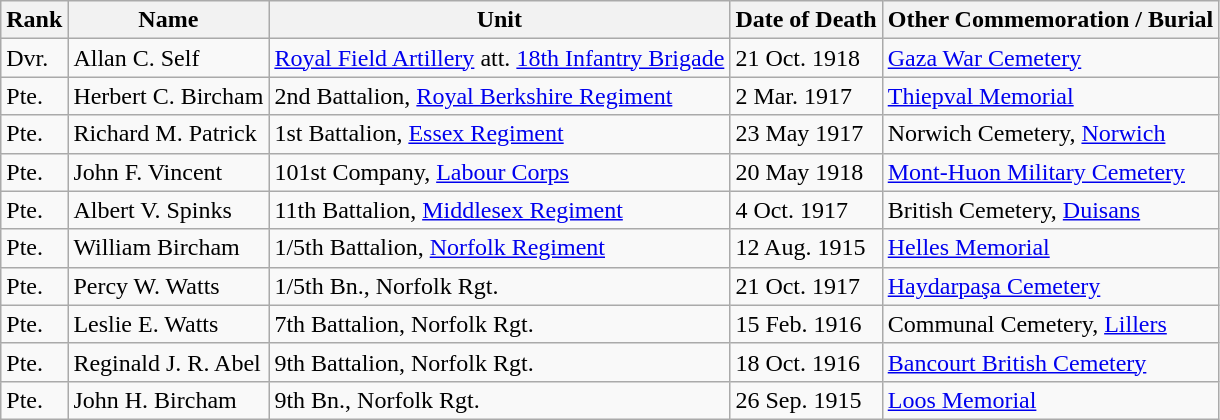<table class="wikitable">
<tr>
<th>Rank</th>
<th>Name</th>
<th>Unit</th>
<th>Date of Death</th>
<th>Other Commemoration / Burial</th>
</tr>
<tr>
<td>Dvr.</td>
<td>Allan C. Self</td>
<td><a href='#'>Royal Field Artillery</a> att. <a href='#'>18th Infantry Brigade</a></td>
<td>21 Oct. 1918</td>
<td><a href='#'>Gaza War Cemetery</a></td>
</tr>
<tr>
<td>Pte.</td>
<td>Herbert C. Bircham</td>
<td>2nd Battalion, <a href='#'>Royal Berkshire Regiment</a></td>
<td>2 Mar. 1917</td>
<td><a href='#'>Thiepval Memorial</a></td>
</tr>
<tr>
<td>Pte.</td>
<td>Richard M. Patrick</td>
<td>1st Battalion, <a href='#'>Essex Regiment</a></td>
<td>23 May 1917</td>
<td>Norwich Cemetery, <a href='#'>Norwich</a></td>
</tr>
<tr>
<td>Pte.</td>
<td>John F. Vincent</td>
<td>101st Company, <a href='#'>Labour Corps</a></td>
<td>20 May 1918</td>
<td><a href='#'>Mont-Huon Military Cemetery</a></td>
</tr>
<tr>
<td>Pte.</td>
<td>Albert V. Spinks</td>
<td>11th Battalion, <a href='#'>Middlesex Regiment</a></td>
<td>4 Oct. 1917</td>
<td>British Cemetery, <a href='#'>Duisans</a></td>
</tr>
<tr>
<td>Pte.</td>
<td>William Bircham</td>
<td>1/5th Battalion, <a href='#'>Norfolk Regiment</a></td>
<td>12 Aug. 1915</td>
<td><a href='#'>Helles Memorial</a></td>
</tr>
<tr>
<td>Pte.</td>
<td>Percy W. Watts</td>
<td>1/5th Bn., Norfolk Rgt.</td>
<td>21 Oct. 1917</td>
<td><a href='#'>Haydarpaşa Cemetery</a></td>
</tr>
<tr>
<td>Pte.</td>
<td>Leslie E. Watts</td>
<td>7th Battalion, Norfolk Rgt.</td>
<td>15 Feb. 1916</td>
<td>Communal Cemetery, <a href='#'>Lillers</a></td>
</tr>
<tr>
<td>Pte.</td>
<td>Reginald J. R. Abel</td>
<td>9th Battalion, Norfolk Rgt.</td>
<td>18 Oct. 1916</td>
<td><a href='#'>Bancourt British Cemetery</a></td>
</tr>
<tr>
<td>Pte.</td>
<td>John H. Bircham</td>
<td>9th Bn., Norfolk Rgt.</td>
<td>26 Sep. 1915</td>
<td><a href='#'>Loos Memorial</a></td>
</tr>
</table>
